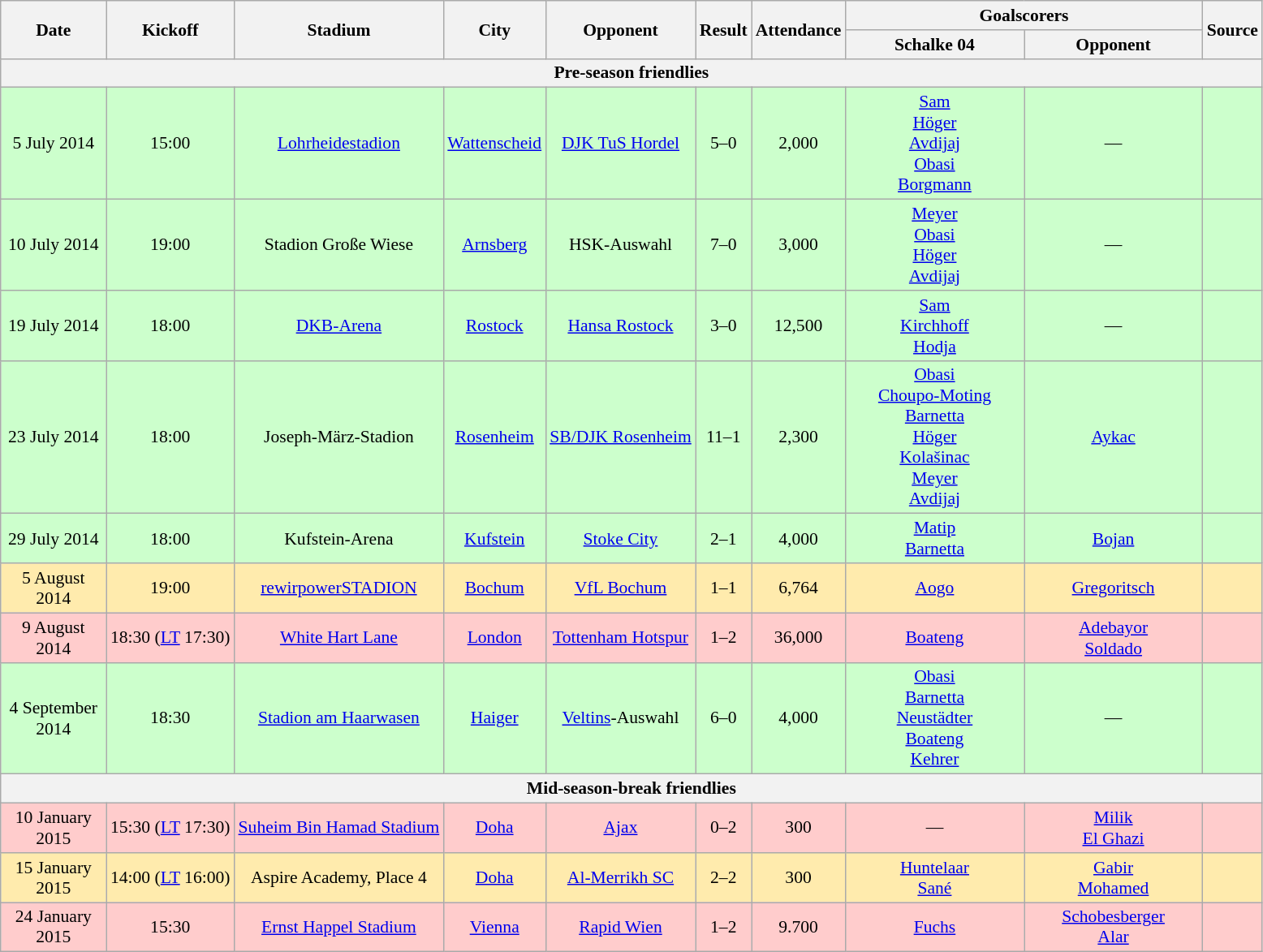<table class="wikitable" Style="text-align: center;font-size:90%">
<tr>
<th rowspan="2" style="width:80px">Date</th>
<th rowspan="2">Kickoff</th>
<th rowspan="2">Stadium</th>
<th rowspan="2">City</th>
<th rowspan="2">Opponent</th>
<th rowspan="2">Result</th>
<th rowspan="2">Attendance</th>
<th colspan="2">Goalscorers</th>
<th rowspan="2">Source</th>
</tr>
<tr>
<th style="width:140px">Schalke 04</th>
<th style="width:140px">Opponent</th>
</tr>
<tr>
<th colspan="11">Pre-season friendlies</th>
</tr>
<tr style="background:#cfc">
<td>5 July 2014</td>
<td>15:00</td>
<td><a href='#'>Lohrheidestadion</a></td>
<td><a href='#'>Wattenscheid</a></td>
<td><a href='#'>DJK TuS Hordel</a></td>
<td>5–0</td>
<td>2,000</td>
<td><a href='#'>Sam</a>  <br> <a href='#'>Höger</a>  <br> <a href='#'>Avdijaj</a>  <br> <a href='#'>Obasi</a>  <br> <a href='#'>Borgmann</a> </td>
<td>—</td>
<td></td>
</tr>
<tr style="background:#cfc">
<td>10 July 2014</td>
<td>19:00</td>
<td>Stadion Große Wiese</td>
<td><a href='#'>Arnsberg</a></td>
<td>HSK-Auswahl</td>
<td>7–0</td>
<td>3,000</td>
<td><a href='#'>Meyer</a>  <br> <a href='#'>Obasi</a>  <br> <a href='#'>Höger</a>  <br> <a href='#'>Avdijaj</a> </td>
<td>—</td>
<td></td>
</tr>
<tr style="background:#cfc">
<td>19 July 2014</td>
<td>18:00</td>
<td><a href='#'>DKB-Arena</a></td>
<td><a href='#'>Rostock</a></td>
<td><a href='#'>Hansa Rostock</a></td>
<td>3–0</td>
<td>12,500</td>
<td><a href='#'>Sam</a>  <br> <a href='#'>Kirchhoff</a>  <br> <a href='#'>Hodja</a> </td>
<td>—</td>
<td></td>
</tr>
<tr style="background:#cfc">
<td>23 July 2014</td>
<td>18:00</td>
<td>Joseph-März-Stadion</td>
<td><a href='#'>Rosenheim</a></td>
<td><a href='#'>SB/DJK Rosenheim</a></td>
<td>11–1</td>
<td>2,300</td>
<td><a href='#'>Obasi</a>  <br> <a href='#'>Choupo-Moting</a>  <br> <a href='#'>Barnetta</a>  <br> <a href='#'>Höger</a>  <br> <a href='#'>Kolašinac</a>  <br> <a href='#'>Meyer</a>  <br> <a href='#'>Avdijaj</a> </td>
<td><a href='#'>Aykac</a> </td>
<td></td>
</tr>
<tr style="background:#cfc">
<td>29 July 2014</td>
<td>18:00</td>
<td>Kufstein-Arena</td>
<td><a href='#'>Kufstein</a></td>
<td><a href='#'>Stoke City</a></td>
<td>2–1</td>
<td>4,000</td>
<td><a href='#'>Matip</a>  <br> <a href='#'>Barnetta</a> </td>
<td><a href='#'>Bojan</a> </td>
<td></td>
</tr>
<tr style="background:#ffebad">
<td>5 August 2014</td>
<td>19:00</td>
<td><a href='#'>rewirpowerSTADION</a></td>
<td><a href='#'>Bochum</a></td>
<td><a href='#'>VfL Bochum</a></td>
<td>1–1</td>
<td>6,764</td>
<td><a href='#'>Aogo</a> </td>
<td><a href='#'>Gregoritsch</a> </td>
<td></td>
</tr>
<tr style="background:#fcc">
<td>9 August 2014</td>
<td>18:30 (<a href='#'>LT</a> 17:30)</td>
<td><a href='#'>White Hart Lane</a></td>
<td><a href='#'>London</a></td>
<td><a href='#'>Tottenham Hotspur</a></td>
<td>1–2</td>
<td>36,000</td>
<td><a href='#'>Boateng</a> </td>
<td><a href='#'>Adebayor</a>  <br> <a href='#'>Soldado</a> </td>
<td></td>
</tr>
<tr style="background:#cfc">
<td>4 September 2014</td>
<td>18:30</td>
<td><a href='#'>Stadion am Haarwasen</a></td>
<td><a href='#'>Haiger</a></td>
<td><a href='#'>Veltins</a>-Auswahl</td>
<td>6–0</td>
<td>4,000</td>
<td><a href='#'>Obasi</a>  <br> <a href='#'>Barnetta</a>  <br> <a href='#'>Neustädter</a>  <br> <a href='#'>Boateng</a>  <br> <a href='#'>Kehrer</a> </td>
<td>—</td>
<td></td>
</tr>
<tr>
<th colspan="11">Mid-season-break friendlies</th>
</tr>
<tr style="background:#fcc">
<td>10 January 2015</td>
<td>15:30 (<a href='#'>LT</a> 17:30)</td>
<td><a href='#'>Suheim Bin Hamad Stadium</a></td>
<td><a href='#'>Doha</a></td>
<td><a href='#'>Ajax</a></td>
<td>0–2</td>
<td>300</td>
<td>—</td>
<td><a href='#'>Milik</a>  <br> <a href='#'>El Ghazi</a> </td>
<td></td>
</tr>
<tr style="background:#ffebad">
<td>15 January 2015</td>
<td>14:00 (<a href='#'>LT</a> 16:00)</td>
<td>Aspire Academy, Place 4</td>
<td><a href='#'>Doha</a></td>
<td><a href='#'>Al-Merrikh SC</a></td>
<td>2–2</td>
<td>300</td>
<td><a href='#'>Huntelaar</a>  <br> <a href='#'>Sané</a> </td>
<td><a href='#'>Gabir</a>  <br> <a href='#'>Mohamed</a> </td>
<td></td>
</tr>
<tr style="background:#fcc">
<td>24 January 2015</td>
<td>15:30</td>
<td><a href='#'>Ernst Happel Stadium</a></td>
<td><a href='#'>Vienna</a></td>
<td><a href='#'>Rapid Wien</a></td>
<td>1–2</td>
<td>9.700</td>
<td><a href='#'>Fuchs</a> </td>
<td><a href='#'>Schobesberger</a>  <br> <a href='#'>Alar</a> </td>
<td></td>
</tr>
</table>
